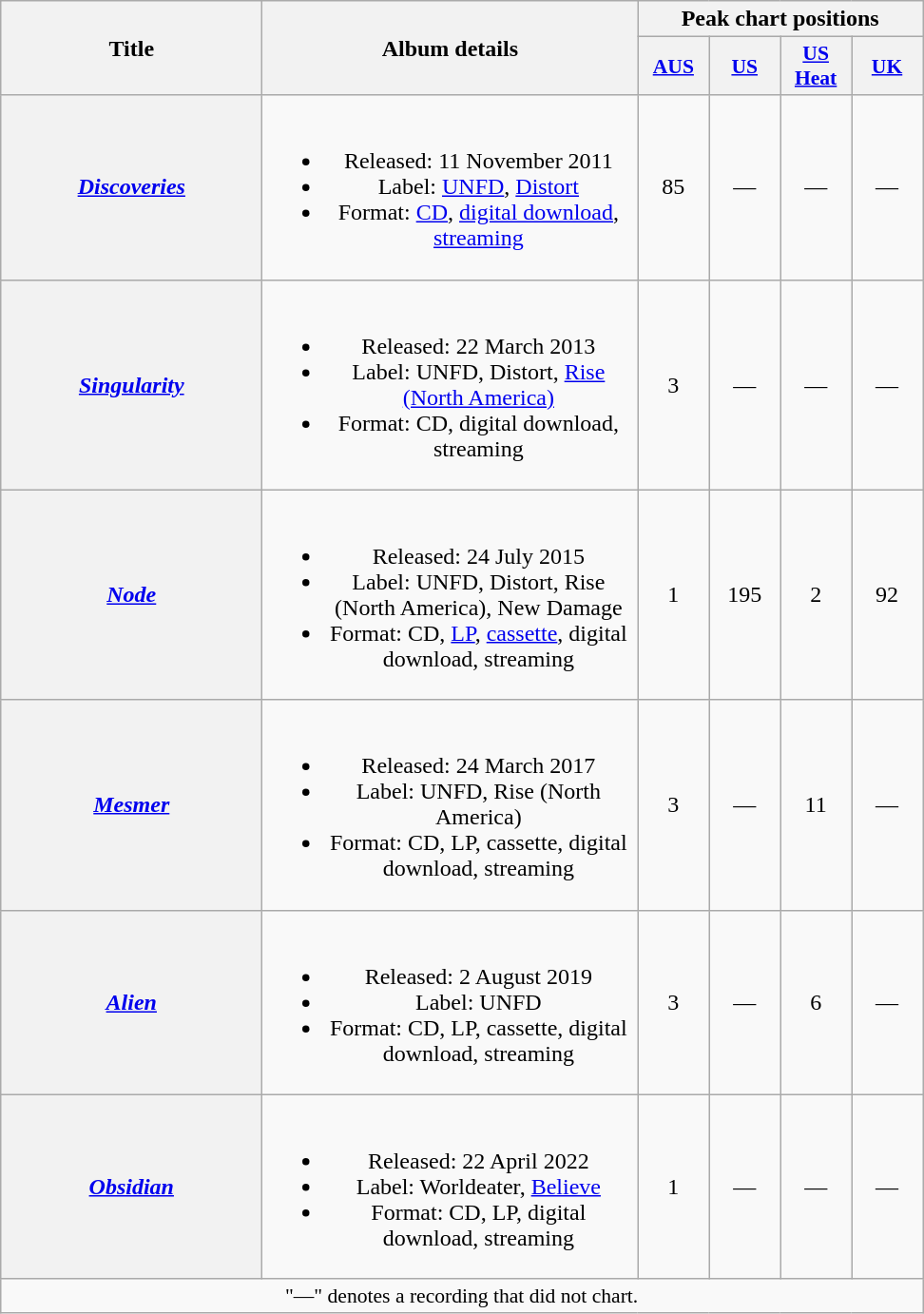<table class="wikitable plainrowheaders" style="text-align:center;">
<tr>
<th scope="col" rowspan="2" style="width:11em;">Title</th>
<th scope="col" rowspan="2" style="width:16em;">Album details</th>
<th scope="col" colspan="4">Peak chart positions</th>
</tr>
<tr>
<th scope="col" style="width:3em;font-size:90%;"><a href='#'>AUS</a><br></th>
<th scope="col" style="width:3em;font-size:90%;"><a href='#'>US</a><br></th>
<th scope="col" style="width:3em;font-size:90%;"><a href='#'>US<br>Heat</a><br></th>
<th scope="col" style="width:3em;font-size:90%;"><a href='#'>UK</a><br></th>
</tr>
<tr>
<th scope="row"><em><a href='#'>Discoveries</a></em></th>
<td><br><ul><li>Released: 11 November 2011</li><li>Label: <a href='#'>UNFD</a>, <a href='#'>Distort</a></li><li>Format: <a href='#'>CD</a>, <a href='#'>digital download</a>, <a href='#'>streaming</a></li></ul></td>
<td>85</td>
<td>—</td>
<td>—</td>
<td>—</td>
</tr>
<tr>
<th scope="row"><em><a href='#'>Singularity</a></em></th>
<td><br><ul><li>Released: 22 March 2013</li><li>Label: UNFD, Distort, <a href='#'>Rise (North America)</a></li><li>Format: CD, digital download, streaming</li></ul></td>
<td>3</td>
<td>—</td>
<td>—</td>
<td>—</td>
</tr>
<tr>
<th scope="row"><em><a href='#'>Node</a></em></th>
<td><br><ul><li>Released: 24 July 2015</li><li>Label: UNFD, Distort, Rise (North America), New Damage</li><li>Format: CD, <a href='#'>LP</a>, <a href='#'>cassette</a>, digital download, streaming</li></ul></td>
<td>1</td>
<td>195</td>
<td>2</td>
<td>92</td>
</tr>
<tr>
<th scope="row"><em><a href='#'>Mesmer</a></em></th>
<td><br><ul><li>Released: 24 March 2017</li><li>Label: UNFD, Rise (North America)</li><li>Format: CD, LP, cassette, digital download, streaming</li></ul></td>
<td>3</td>
<td>—</td>
<td>11</td>
<td>—</td>
</tr>
<tr>
<th scope="row"><em><a href='#'>Alien</a></em></th>
<td><br><ul><li>Released: 2 August 2019</li><li>Label: UNFD</li><li>Format: CD, LP, cassette, digital download, streaming</li></ul></td>
<td>3</td>
<td>—</td>
<td>6</td>
<td>—</td>
</tr>
<tr>
<th scope="row"><em><a href='#'>Obsidian</a></em></th>
<td><br><ul><li>Released: 22 April 2022</li><li>Label: Worldeater, <a href='#'>Believe</a></li><li>Format: CD, LP, digital download, streaming</li></ul></td>
<td>1<br></td>
<td>—</td>
<td>—</td>
<td>—</td>
</tr>
<tr>
<td colspan="7" style="font-size:90%">"—" denotes a recording that did not chart.</td>
</tr>
</table>
